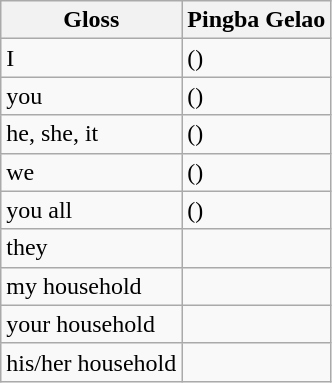<table class="wikitable">
<tr>
<th>Gloss</th>
<th>Pingba Gelao</th>
</tr>
<tr>
<td>I</td>
<td>() </td>
</tr>
<tr>
<td>you</td>
<td>() </td>
</tr>
<tr>
<td>he, she, it</td>
<td>() </td>
</tr>
<tr>
<td>we</td>
<td>() </td>
</tr>
<tr>
<td>you all</td>
<td>() </td>
</tr>
<tr>
<td>they</td>
<td></td>
</tr>
<tr>
<td>my household</td>
<td></td>
</tr>
<tr>
<td>your household</td>
<td></td>
</tr>
<tr>
<td>his/her household</td>
<td></td>
</tr>
</table>
